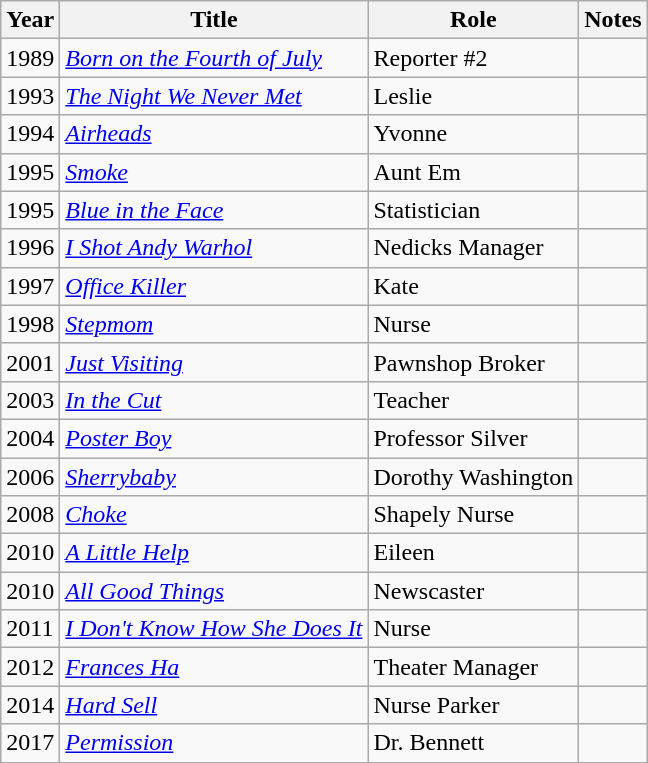<table class="wikitable sortable">
<tr>
<th>Year</th>
<th>Title</th>
<th>Role</th>
<th>Notes</th>
</tr>
<tr>
<td>1989</td>
<td><em><a href='#'>Born on the Fourth of July</a></em></td>
<td>Reporter #2</td>
<td></td>
</tr>
<tr>
<td>1993</td>
<td><em><a href='#'>The Night We Never Met</a></em></td>
<td>Leslie</td>
<td></td>
</tr>
<tr>
<td>1994</td>
<td><em><a href='#'>Airheads</a></em></td>
<td>Yvonne</td>
<td></td>
</tr>
<tr>
<td>1995</td>
<td><em><a href='#'>Smoke</a></em></td>
<td>Aunt Em</td>
<td></td>
</tr>
<tr>
<td>1995</td>
<td><em><a href='#'>Blue in the Face</a></em></td>
<td>Statistician</td>
<td></td>
</tr>
<tr>
<td>1996</td>
<td><em><a href='#'>I Shot Andy Warhol</a></em></td>
<td>Nedicks Manager</td>
<td></td>
</tr>
<tr>
<td>1997</td>
<td><em><a href='#'>Office Killer</a></em></td>
<td>Kate</td>
<td></td>
</tr>
<tr>
<td>1998</td>
<td><em><a href='#'>Stepmom</a></em></td>
<td>Nurse</td>
<td></td>
</tr>
<tr>
<td>2001</td>
<td><em><a href='#'>Just Visiting</a></em></td>
<td>Pawnshop Broker</td>
<td></td>
</tr>
<tr>
<td>2003</td>
<td><em><a href='#'>In the Cut</a></em></td>
<td>Teacher</td>
<td></td>
</tr>
<tr>
<td>2004</td>
<td><em><a href='#'>Poster Boy</a></em></td>
<td>Professor Silver</td>
<td></td>
</tr>
<tr>
<td>2006</td>
<td><em><a href='#'>Sherrybaby</a></em></td>
<td>Dorothy Washington</td>
<td></td>
</tr>
<tr>
<td>2008</td>
<td><em><a href='#'>Choke</a></em></td>
<td>Shapely Nurse</td>
<td></td>
</tr>
<tr>
<td>2010</td>
<td><em><a href='#'>A Little Help</a></em></td>
<td>Eileen</td>
<td></td>
</tr>
<tr>
<td>2010</td>
<td><em><a href='#'>All Good Things</a></em></td>
<td>Newscaster</td>
<td></td>
</tr>
<tr>
<td>2011</td>
<td><em><a href='#'>I Don't Know How She Does It</a></em></td>
<td>Nurse</td>
<td></td>
</tr>
<tr>
<td>2012</td>
<td><em><a href='#'>Frances Ha</a></em></td>
<td>Theater Manager</td>
<td></td>
</tr>
<tr>
<td>2014</td>
<td><em><a href='#'>Hard Sell</a></em></td>
<td>Nurse Parker</td>
<td></td>
</tr>
<tr>
<td>2017</td>
<td><em><a href='#'>Permission</a></em></td>
<td>Dr. Bennett</td>
<td></td>
</tr>
</table>
